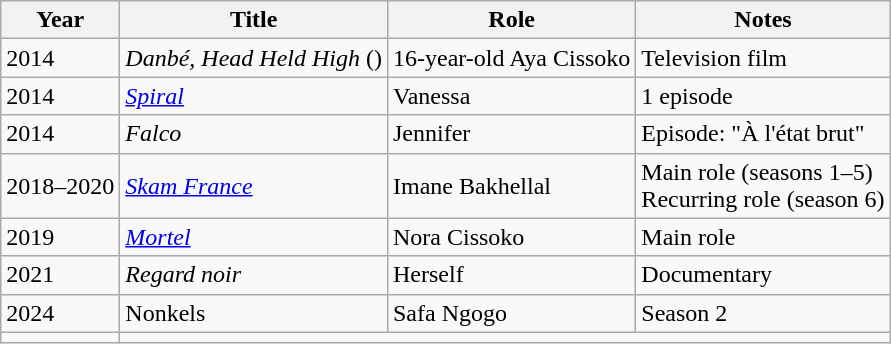<table class="wikitable sortable">
<tr>
<th>Year</th>
<th>Title</th>
<th>Role</th>
<th class="unsortable">Notes</th>
</tr>
<tr>
<td>2014</td>
<td><em>Danbé, Head Held High</em> ()</td>
<td>16-year-old Aya Cissoko</td>
<td>Television film</td>
</tr>
<tr>
<td>2014</td>
<td><em><a href='#'>Spiral</a></em></td>
<td>Vanessa</td>
<td>1 episode</td>
</tr>
<tr>
<td>2014</td>
<td><em>Falco</em></td>
<td>Jennifer</td>
<td>Episode: "À l'état brut"</td>
</tr>
<tr>
<td>2018–2020</td>
<td><em><a href='#'>Skam France</a></em></td>
<td>Imane Bakhellal</td>
<td>Main role (seasons 1–5)<br>Recurring role (season 6)</td>
</tr>
<tr>
<td>2019</td>
<td><em><a href='#'>Mortel</a></em></td>
<td>Nora Cissoko</td>
<td>Main role</td>
</tr>
<tr>
<td>2021</td>
<td><em>Regard noir</em></td>
<td>Herself</td>
<td>Documentary</td>
</tr>
<tr>
<td>2024</td>
<td>Nonkels</td>
<td>Safa Ngogo</td>
<td>Season 2</td>
</tr>
<tr>
<td></td>
</tr>
</table>
